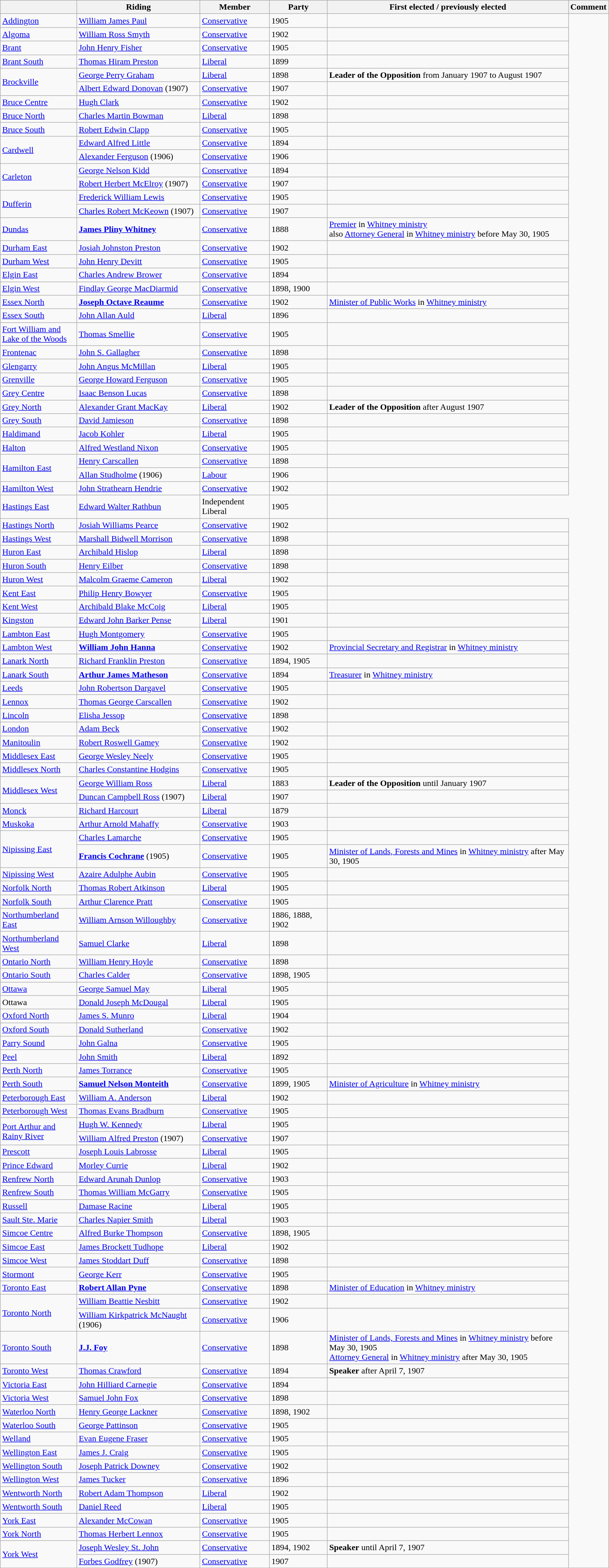<table class="wikitable sortable" style="width: 90%">
<tr>
<th></th>
<th>Riding</th>
<th>Member</th>
<th>Party</th>
<th>First elected / previously elected</th>
<th>Comment</th>
</tr>
<tr>
<td><a href='#'>Addington</a></td>
<td><a href='#'>William James Paul</a></td>
<td><a href='#'>Conservative</a></td>
<td>1905</td>
<td></td>
</tr>
<tr>
<td><a href='#'>Algoma</a></td>
<td><a href='#'>William Ross Smyth</a></td>
<td><a href='#'>Conservative</a></td>
<td>1902</td>
<td></td>
</tr>
<tr>
<td><a href='#'>Brant</a></td>
<td><a href='#'>John Henry Fisher</a></td>
<td><a href='#'>Conservative</a></td>
<td>1905</td>
<td></td>
</tr>
<tr>
<td><a href='#'>Brant South</a></td>
<td><a href='#'>Thomas Hiram Preston</a></td>
<td><a href='#'>Liberal</a></td>
<td>1899</td>
<td></td>
</tr>
<tr>
<td rowspan="2"><a href='#'>Brockville</a></td>
<td><a href='#'>George Perry Graham</a></td>
<td><a href='#'>Liberal</a></td>
<td>1898</td>
<td><strong>Leader of the Opposition</strong> from January 1907 to August 1907</td>
</tr>
<tr>
<td><a href='#'>Albert Edward Donovan</a> (1907)</td>
<td><a href='#'>Conservative</a></td>
<td>1907</td>
<td></td>
</tr>
<tr>
<td><a href='#'>Bruce Centre</a></td>
<td><a href='#'>Hugh Clark</a></td>
<td><a href='#'>Conservative</a></td>
<td>1902</td>
<td></td>
</tr>
<tr>
<td><a href='#'>Bruce North</a></td>
<td><a href='#'>Charles Martin Bowman</a></td>
<td><a href='#'>Liberal</a></td>
<td>1898</td>
<td></td>
</tr>
<tr>
<td><a href='#'>Bruce South</a></td>
<td><a href='#'>Robert Edwin Clapp</a></td>
<td><a href='#'>Conservative</a></td>
<td>1905</td>
<td></td>
</tr>
<tr>
<td rowspan="2"><a href='#'>Cardwell</a></td>
<td><a href='#'>Edward Alfred Little</a></td>
<td><a href='#'>Conservative</a></td>
<td>1894</td>
<td></td>
</tr>
<tr>
<td><a href='#'>Alexander Ferguson</a> (1906)</td>
<td><a href='#'>Conservative</a></td>
<td>1906</td>
<td></td>
</tr>
<tr>
<td rowspan="2"><a href='#'>Carleton</a></td>
<td><a href='#'>George Nelson Kidd</a></td>
<td><a href='#'>Conservative</a></td>
<td>1894</td>
<td></td>
</tr>
<tr>
<td><a href='#'>Robert Herbert McElroy</a> (1907)</td>
<td><a href='#'>Conservative</a></td>
<td>1907</td>
<td></td>
</tr>
<tr>
<td rowspan="2"><a href='#'>Dufferin</a></td>
<td><a href='#'>Frederick William Lewis</a></td>
<td><a href='#'>Conservative</a></td>
<td>1905</td>
<td></td>
</tr>
<tr>
<td><a href='#'>Charles Robert McKeown</a> (1907)</td>
<td><a href='#'>Conservative</a></td>
<td>1907</td>
<td></td>
</tr>
<tr>
<td><a href='#'>Dundas</a></td>
<td><strong><a href='#'>James Pliny Whitney</a></strong></td>
<td><a href='#'>Conservative</a></td>
<td>1888</td>
<td><a href='#'>Premier</a> in <a href='#'>Whitney ministry</a> <br> also <a href='#'>Attorney General</a> in <a href='#'>Whitney ministry</a> before May 30, 1905</td>
</tr>
<tr>
<td><a href='#'>Durham East</a></td>
<td><a href='#'>Josiah Johnston Preston</a></td>
<td><a href='#'>Conservative</a></td>
<td>1902</td>
<td></td>
</tr>
<tr>
<td><a href='#'>Durham West</a></td>
<td><a href='#'>John Henry Devitt</a></td>
<td><a href='#'>Conservative</a></td>
<td>1905</td>
<td></td>
</tr>
<tr>
<td><a href='#'>Elgin East</a></td>
<td><a href='#'>Charles Andrew Brower</a></td>
<td><a href='#'>Conservative</a></td>
<td>1894</td>
<td></td>
</tr>
<tr>
<td><a href='#'>Elgin West</a></td>
<td><a href='#'>Findlay George MacDiarmid</a></td>
<td><a href='#'>Conservative</a></td>
<td>1898, 1900</td>
<td></td>
</tr>
<tr>
<td><a href='#'>Essex North</a></td>
<td><strong><a href='#'>Joseph Octave Reaume</a></strong></td>
<td><a href='#'>Conservative</a></td>
<td>1902</td>
<td><a href='#'>Minister of Public Works</a> in <a href='#'>Whitney ministry</a></td>
</tr>
<tr>
<td><a href='#'>Essex South</a></td>
<td><a href='#'>John Allan Auld</a></td>
<td><a href='#'>Liberal</a></td>
<td>1896</td>
<td></td>
</tr>
<tr>
<td><a href='#'>Fort William and <br> Lake of the Woods</a></td>
<td><a href='#'>Thomas Smellie</a></td>
<td><a href='#'>Conservative</a></td>
<td>1905</td>
<td></td>
</tr>
<tr>
<td><a href='#'>Frontenac</a></td>
<td><a href='#'>John S. Gallagher</a></td>
<td><a href='#'>Conservative</a></td>
<td>1898</td>
<td></td>
</tr>
<tr>
<td><a href='#'>Glengarry</a></td>
<td><a href='#'>John Angus McMillan</a></td>
<td><a href='#'>Liberal</a></td>
<td>1905</td>
<td></td>
</tr>
<tr>
<td><a href='#'>Grenville</a></td>
<td><a href='#'>George Howard Ferguson</a></td>
<td><a href='#'>Conservative</a></td>
<td>1905</td>
<td></td>
</tr>
<tr>
<td><a href='#'>Grey Centre</a></td>
<td><a href='#'>Isaac Benson Lucas</a></td>
<td><a href='#'>Conservative</a></td>
<td>1898</td>
<td></td>
</tr>
<tr>
<td><a href='#'>Grey North</a></td>
<td><a href='#'>Alexander Grant MacKay</a></td>
<td><a href='#'>Liberal</a></td>
<td>1902</td>
<td><strong>Leader of the Opposition</strong> after August 1907</td>
</tr>
<tr>
<td><a href='#'>Grey South</a></td>
<td><a href='#'>David Jamieson</a></td>
<td><a href='#'>Conservative</a></td>
<td>1898</td>
<td></td>
</tr>
<tr>
<td><a href='#'>Haldimand</a></td>
<td><a href='#'>Jacob Kohler</a></td>
<td><a href='#'>Liberal</a></td>
<td>1905</td>
<td></td>
</tr>
<tr>
<td><a href='#'>Halton</a></td>
<td><a href='#'>Alfred Westland Nixon</a></td>
<td><a href='#'>Conservative</a></td>
<td>1905</td>
<td></td>
</tr>
<tr>
<td rowspan="2"><a href='#'>Hamilton East</a></td>
<td><a href='#'>Henry Carscallen</a></td>
<td><a href='#'>Conservative</a></td>
<td>1898</td>
<td></td>
</tr>
<tr>
<td><a href='#'>Allan Studholme</a> (1906)</td>
<td><a href='#'>Labour</a></td>
<td>1906</td>
<td></td>
</tr>
<tr>
<td><a href='#'>Hamilton West</a></td>
<td><a href='#'>John Strathearn Hendrie</a></td>
<td><a href='#'>Conservative</a></td>
<td>1902</td>
<td></td>
</tr>
<tr>
<td><a href='#'>Hastings East</a></td>
<td><a href='#'>Edward Walter Rathbun</a></td>
<td>Independent Liberal</td>
<td>1905</td>
</tr>
<tr>
<td><a href='#'>Hastings North</a></td>
<td><a href='#'>Josiah Williams Pearce</a></td>
<td><a href='#'>Conservative</a></td>
<td>1902</td>
<td></td>
</tr>
<tr>
<td><a href='#'>Hastings West</a></td>
<td><a href='#'>Marshall Bidwell Morrison</a></td>
<td><a href='#'>Conservative</a></td>
<td>1898</td>
<td></td>
</tr>
<tr>
<td><a href='#'>Huron East</a></td>
<td><a href='#'>Archibald Hislop</a></td>
<td><a href='#'>Liberal</a></td>
<td>1898</td>
<td></td>
</tr>
<tr>
<td><a href='#'>Huron South</a></td>
<td><a href='#'>Henry Eilber</a></td>
<td><a href='#'>Conservative</a></td>
<td>1898</td>
<td></td>
</tr>
<tr>
<td><a href='#'>Huron West</a></td>
<td><a href='#'>Malcolm Graeme Cameron</a></td>
<td><a href='#'>Liberal</a></td>
<td>1902</td>
<td></td>
</tr>
<tr>
<td><a href='#'>Kent East</a></td>
<td><a href='#'>Philip Henry Bowyer</a></td>
<td><a href='#'>Conservative</a></td>
<td>1905</td>
<td></td>
</tr>
<tr>
<td><a href='#'>Kent West</a></td>
<td><a href='#'>Archibald Blake McCoig</a></td>
<td><a href='#'>Liberal</a></td>
<td>1905</td>
<td></td>
</tr>
<tr>
<td><a href='#'>Kingston</a></td>
<td><a href='#'>Edward John Barker Pense</a></td>
<td><a href='#'>Liberal</a></td>
<td>1901</td>
<td></td>
</tr>
<tr>
<td><a href='#'>Lambton East</a></td>
<td><a href='#'>Hugh Montgomery</a></td>
<td><a href='#'>Conservative</a></td>
<td>1905</td>
<td></td>
</tr>
<tr>
<td><a href='#'>Lambton West</a></td>
<td><strong><a href='#'>William John Hanna</a></strong></td>
<td><a href='#'>Conservative</a></td>
<td>1902</td>
<td><a href='#'>Provincial Secretary and Registrar</a> in <a href='#'>Whitney ministry</a></td>
</tr>
<tr>
<td><a href='#'>Lanark North</a></td>
<td><a href='#'>Richard Franklin Preston</a></td>
<td><a href='#'>Conservative</a></td>
<td>1894, 1905</td>
<td></td>
</tr>
<tr>
<td><a href='#'>Lanark South</a></td>
<td><strong><a href='#'>Arthur James Matheson</a></strong></td>
<td><a href='#'>Conservative</a></td>
<td>1894</td>
<td><a href='#'>Treasurer</a> in <a href='#'>Whitney ministry</a></td>
</tr>
<tr>
<td><a href='#'>Leeds</a></td>
<td><a href='#'>John Robertson Dargavel</a></td>
<td><a href='#'>Conservative</a></td>
<td>1905</td>
<td></td>
</tr>
<tr>
<td><a href='#'>Lennox</a></td>
<td><a href='#'>Thomas George Carscallen</a></td>
<td><a href='#'>Conservative</a></td>
<td>1902</td>
<td></td>
</tr>
<tr>
<td><a href='#'>Lincoln</a></td>
<td><a href='#'>Elisha Jessop</a></td>
<td><a href='#'>Conservative</a></td>
<td>1898</td>
<td></td>
</tr>
<tr>
<td><a href='#'>London</a></td>
<td><a href='#'>Adam Beck</a></td>
<td><a href='#'>Conservative</a></td>
<td>1902</td>
<td></td>
</tr>
<tr>
<td><a href='#'>Manitoulin</a></td>
<td><a href='#'>Robert Roswell Gamey</a></td>
<td><a href='#'>Conservative</a></td>
<td>1902</td>
<td></td>
</tr>
<tr>
<td><a href='#'>Middlesex East</a></td>
<td><a href='#'>George Wesley Neely</a></td>
<td><a href='#'>Conservative</a></td>
<td>1905</td>
<td></td>
</tr>
<tr>
<td><a href='#'>Middlesex North</a></td>
<td><a href='#'>Charles Constantine Hodgins</a></td>
<td><a href='#'>Conservative</a></td>
<td>1905</td>
<td></td>
</tr>
<tr>
<td rowspan="2"><a href='#'>Middlesex West</a></td>
<td><a href='#'>George William Ross</a></td>
<td><a href='#'>Liberal</a></td>
<td>1883</td>
<td><strong>Leader of the Opposition</strong> until January 1907</td>
</tr>
<tr>
<td><a href='#'>Duncan Campbell Ross</a> (1907)</td>
<td><a href='#'>Liberal</a></td>
<td>1907</td>
<td></td>
</tr>
<tr>
<td><a href='#'>Monck</a></td>
<td><a href='#'>Richard Harcourt</a></td>
<td><a href='#'>Liberal</a></td>
<td>1879</td>
<td></td>
</tr>
<tr>
<td><a href='#'>Muskoka</a></td>
<td><a href='#'>Arthur Arnold Mahaffy</a></td>
<td><a href='#'>Conservative</a></td>
<td>1903</td>
<td></td>
</tr>
<tr>
<td rowspan="2"><a href='#'>Nipissing East</a></td>
<td><a href='#'>Charles Lamarche</a></td>
<td><a href='#'>Conservative</a></td>
<td>1905</td>
<td></td>
</tr>
<tr>
<td><strong><a href='#'>Francis Cochrane</a></strong> (1905)</td>
<td><a href='#'>Conservative</a></td>
<td>1905</td>
<td><a href='#'>Minister of Lands, Forests and Mines</a> in <a href='#'>Whitney ministry</a> after May 30, 1905</td>
</tr>
<tr>
<td><a href='#'>Nipissing West</a></td>
<td><a href='#'>Azaire Adulphe Aubin</a></td>
<td><a href='#'>Conservative</a></td>
<td>1905</td>
<td></td>
</tr>
<tr>
<td><a href='#'>Norfolk North</a></td>
<td><a href='#'>Thomas Robert Atkinson</a></td>
<td><a href='#'>Liberal</a></td>
<td>1905</td>
<td></td>
</tr>
<tr>
<td><a href='#'>Norfolk South</a></td>
<td><a href='#'>Arthur Clarence Pratt</a></td>
<td><a href='#'>Conservative</a></td>
<td>1905</td>
<td></td>
</tr>
<tr>
<td><a href='#'>Northumberland East</a></td>
<td><a href='#'>William Arnson Willoughby</a></td>
<td><a href='#'>Conservative</a></td>
<td>1886, 1888, 1902</td>
<td></td>
</tr>
<tr>
<td><a href='#'>Northumberland West</a></td>
<td><a href='#'>Samuel Clarke</a></td>
<td><a href='#'>Liberal</a></td>
<td>1898</td>
<td></td>
</tr>
<tr>
<td><a href='#'>Ontario North</a></td>
<td><a href='#'>William Henry Hoyle</a></td>
<td><a href='#'>Conservative</a></td>
<td>1898</td>
<td></td>
</tr>
<tr>
<td><a href='#'>Ontario South</a></td>
<td><a href='#'>Charles Calder</a></td>
<td><a href='#'>Conservative</a></td>
<td>1898, 1905</td>
<td></td>
</tr>
<tr>
<td><a href='#'>Ottawa</a></td>
<td><a href='#'>George Samuel May</a></td>
<td><a href='#'>Liberal</a></td>
<td>1905</td>
<td></td>
</tr>
<tr>
<td>Ottawa</td>
<td><a href='#'>Donald Joseph McDougal</a></td>
<td><a href='#'>Liberal</a></td>
<td>1905</td>
<td></td>
</tr>
<tr>
<td><a href='#'>Oxford North</a></td>
<td><a href='#'>James S. Munro</a></td>
<td><a href='#'>Liberal</a></td>
<td>1904</td>
<td></td>
</tr>
<tr>
<td><a href='#'>Oxford South</a></td>
<td><a href='#'>Donald Sutherland</a></td>
<td><a href='#'>Conservative</a></td>
<td>1902</td>
<td></td>
</tr>
<tr>
<td><a href='#'>Parry Sound</a></td>
<td><a href='#'>John Galna</a></td>
<td><a href='#'>Conservative</a></td>
<td>1905</td>
<td></td>
</tr>
<tr>
<td><a href='#'>Peel</a></td>
<td><a href='#'>John Smith</a></td>
<td><a href='#'>Liberal</a></td>
<td>1892</td>
<td></td>
</tr>
<tr>
<td><a href='#'>Perth North</a></td>
<td><a href='#'>James Torrance</a></td>
<td><a href='#'>Conservative</a></td>
<td>1905</td>
<td></td>
</tr>
<tr>
<td><a href='#'>Perth South</a></td>
<td><strong><a href='#'>Samuel Nelson Monteith</a></strong></td>
<td><a href='#'>Conservative</a></td>
<td>1899, 1905</td>
<td><a href='#'>Minister of Agriculture</a> in <a href='#'>Whitney ministry</a></td>
</tr>
<tr>
<td><a href='#'>Peterborough East</a></td>
<td><a href='#'>William A. Anderson</a></td>
<td><a href='#'>Liberal</a></td>
<td>1902</td>
<td></td>
</tr>
<tr>
<td><a href='#'>Peterborough West</a></td>
<td><a href='#'>Thomas Evans Bradburn</a></td>
<td><a href='#'>Conservative</a></td>
<td>1905</td>
<td></td>
</tr>
<tr>
<td rowspan="2"><a href='#'>Port Arthur and <br> Rainy River</a></td>
<td><a href='#'>Hugh W. Kennedy</a></td>
<td><a href='#'>Liberal</a></td>
<td>1905</td>
<td></td>
</tr>
<tr>
<td><a href='#'>William Alfred Preston</a> (1907)</td>
<td><a href='#'>Conservative</a></td>
<td>1907</td>
<td></td>
</tr>
<tr>
<td><a href='#'>Prescott</a></td>
<td><a href='#'>Joseph Louis Labrosse</a></td>
<td><a href='#'>Liberal</a></td>
<td>1905</td>
<td></td>
</tr>
<tr>
<td><a href='#'>Prince Edward</a></td>
<td><a href='#'>Morley Currie</a></td>
<td><a href='#'>Liberal</a></td>
<td>1902</td>
<td></td>
</tr>
<tr>
<td><a href='#'>Renfrew North</a></td>
<td><a href='#'>Edward Arunah Dunlop</a></td>
<td><a href='#'>Conservative</a></td>
<td>1903</td>
<td></td>
</tr>
<tr>
<td><a href='#'>Renfrew South</a></td>
<td><a href='#'>Thomas William McGarry</a></td>
<td><a href='#'>Conservative</a></td>
<td>1905</td>
<td></td>
</tr>
<tr>
<td><a href='#'>Russell</a></td>
<td><a href='#'>Damase Racine</a></td>
<td><a href='#'>Liberal</a></td>
<td>1905</td>
<td></td>
</tr>
<tr>
<td><a href='#'>Sault Ste. Marie</a></td>
<td><a href='#'>Charles Napier Smith</a></td>
<td><a href='#'>Liberal</a></td>
<td>1903</td>
<td></td>
</tr>
<tr>
<td><a href='#'>Simcoe Centre</a></td>
<td><a href='#'>Alfred Burke Thompson</a></td>
<td><a href='#'>Conservative</a></td>
<td>1898, 1905</td>
<td></td>
</tr>
<tr>
<td><a href='#'>Simcoe East</a></td>
<td><a href='#'>James Brockett Tudhope</a></td>
<td><a href='#'>Liberal</a></td>
<td>1902</td>
<td></td>
</tr>
<tr>
<td><a href='#'>Simcoe West</a></td>
<td><a href='#'>James Stoddart Duff</a></td>
<td><a href='#'>Conservative</a></td>
<td>1898</td>
<td></td>
</tr>
<tr>
<td><a href='#'>Stormont</a></td>
<td><a href='#'>George Kerr</a></td>
<td><a href='#'>Conservative</a></td>
<td>1905</td>
<td></td>
</tr>
<tr>
<td><a href='#'>Toronto East</a></td>
<td><strong><a href='#'>Robert Allan Pyne</a></strong></td>
<td><a href='#'>Conservative</a></td>
<td>1898</td>
<td><a href='#'>Minister of Education</a> in <a href='#'>Whitney ministry</a></td>
</tr>
<tr>
<td rowspan="2"><a href='#'>Toronto North</a></td>
<td><a href='#'>William Beattie Nesbitt</a></td>
<td><a href='#'>Conservative</a></td>
<td>1902</td>
<td></td>
</tr>
<tr>
<td><a href='#'>William Kirkpatrick McNaught</a> (1906)</td>
<td><a href='#'>Conservative</a></td>
<td>1906</td>
<td></td>
</tr>
<tr>
<td><a href='#'>Toronto South</a></td>
<td><strong><a href='#'>J.J. Foy</a></strong></td>
<td><a href='#'>Conservative</a></td>
<td>1898</td>
<td><a href='#'>Minister of Lands, Forests and Mines</a> in <a href='#'>Whitney ministry</a> before May 30, 1905 <br> <a href='#'>Attorney General</a> in <a href='#'>Whitney ministry</a> after May 30, 1905</td>
</tr>
<tr>
<td><a href='#'>Toronto West</a></td>
<td><a href='#'>Thomas Crawford</a></td>
<td><a href='#'>Conservative</a></td>
<td>1894</td>
<td><strong>Speaker</strong> after April 7, 1907</td>
</tr>
<tr>
<td><a href='#'>Victoria East</a></td>
<td><a href='#'>John Hilliard Carnegie</a></td>
<td><a href='#'>Conservative</a></td>
<td>1894</td>
<td></td>
</tr>
<tr>
<td><a href='#'>Victoria West</a></td>
<td><a href='#'>Samuel John Fox</a></td>
<td><a href='#'>Conservative</a></td>
<td>1898</td>
<td></td>
</tr>
<tr>
<td><a href='#'>Waterloo North</a></td>
<td><a href='#'>Henry George Lackner</a></td>
<td><a href='#'>Conservative</a></td>
<td>1898, 1902</td>
<td></td>
</tr>
<tr>
<td><a href='#'>Waterloo South</a></td>
<td><a href='#'>George Pattinson</a></td>
<td><a href='#'>Conservative</a></td>
<td>1905</td>
<td></td>
</tr>
<tr>
<td><a href='#'>Welland</a></td>
<td><a href='#'>Evan Eugene Fraser</a></td>
<td><a href='#'>Conservative</a></td>
<td>1905</td>
<td></td>
</tr>
<tr>
<td><a href='#'>Wellington East</a></td>
<td><a href='#'>James J. Craig</a></td>
<td><a href='#'>Conservative</a></td>
<td>1905</td>
<td></td>
</tr>
<tr>
<td><a href='#'>Wellington South</a></td>
<td><a href='#'>Joseph Patrick Downey</a></td>
<td><a href='#'>Conservative</a></td>
<td>1902</td>
<td></td>
</tr>
<tr>
<td><a href='#'>Wellington West</a></td>
<td><a href='#'>James Tucker</a></td>
<td><a href='#'>Conservative</a></td>
<td>1896</td>
<td></td>
</tr>
<tr>
<td><a href='#'>Wentworth North</a></td>
<td><a href='#'>Robert Adam Thompson</a></td>
<td><a href='#'>Liberal</a></td>
<td>1902</td>
<td></td>
</tr>
<tr>
<td><a href='#'>Wentworth South</a></td>
<td><a href='#'>Daniel Reed</a></td>
<td><a href='#'>Liberal</a></td>
<td>1905</td>
<td></td>
</tr>
<tr>
<td><a href='#'>York East</a></td>
<td><a href='#'>Alexander McCowan</a></td>
<td><a href='#'>Conservative</a></td>
<td>1905</td>
<td></td>
</tr>
<tr>
<td><a href='#'>York North</a></td>
<td><a href='#'>Thomas Herbert Lennox</a></td>
<td><a href='#'>Conservative</a></td>
<td>1905</td>
<td></td>
</tr>
<tr>
<td rowspan="2"><a href='#'>York West</a></td>
<td><a href='#'>Joseph Wesley St. John</a></td>
<td><a href='#'>Conservative</a></td>
<td>1894, 1902</td>
<td><strong>Speaker</strong> until April 7, 1907</td>
</tr>
<tr>
<td><a href='#'>Forbes Godfrey</a> (1907)</td>
<td><a href='#'>Conservative</a></td>
<td>1907</td>
<td></td>
</tr>
<tr>
</tr>
</table>
